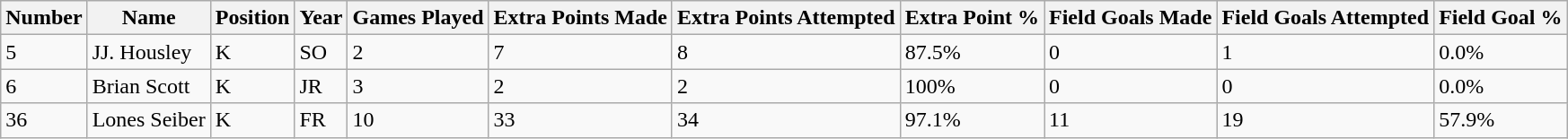<table class="wikitable sortable mw-collapsible">
<tr>
<th>Number</th>
<th>Name</th>
<th>Position</th>
<th>Year</th>
<th>Games Played</th>
<th>Extra Points Made</th>
<th>Extra Points Attempted</th>
<th>Extra Point %</th>
<th>Field Goals Made</th>
<th>Field Goals Attempted</th>
<th>Field Goal %</th>
</tr>
<tr>
<td>5</td>
<td>JJ. Housley</td>
<td>K</td>
<td>SO</td>
<td>2</td>
<td>7</td>
<td>8</td>
<td>87.5%</td>
<td>0</td>
<td>1</td>
<td>0.0%</td>
</tr>
<tr>
<td>6</td>
<td>Brian Scott</td>
<td>K</td>
<td>JR</td>
<td>3</td>
<td>2</td>
<td>2</td>
<td>100%</td>
<td>0</td>
<td>0</td>
<td>0.0%</td>
</tr>
<tr>
<td>36</td>
<td>Lones Seiber</td>
<td>K</td>
<td>FR</td>
<td>10</td>
<td>33</td>
<td>34</td>
<td>97.1%</td>
<td>11</td>
<td>19</td>
<td>57.9%</td>
</tr>
</table>
